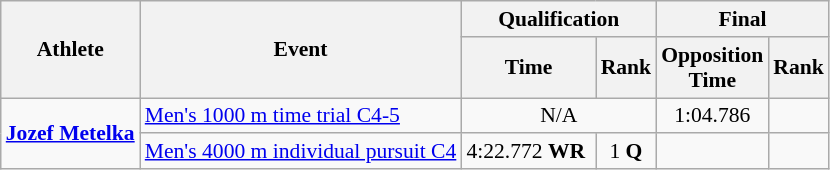<table class=wikitable style="font-size:90%">
<tr>
<th rowspan="2">Athlete</th>
<th rowspan="2">Event</th>
<th colspan="2">Qualification</th>
<th colspan="2">Final</th>
</tr>
<tr>
<th>Time</th>
<th>Rank</th>
<th>Opposition<br>Time</th>
<th>Rank</th>
</tr>
<tr align=center>
<td align=left rowspan="2"><strong><a href='#'>Jozef Metelka</a></strong></td>
<td align=left><a href='#'>Men's 1000 m time trial C4-5</a></td>
<td align="center" colspan="2">N/A</td>
<td>1:04.786</td>
<td></td>
</tr>
<tr>
<td align=left><a href='#'>Men's 4000 m individual pursuit C4</a></td>
<td align="center" colspan="1">4:22.772 <strong>WR</strong> </td>
<td align="center" colspan="1">1 <strong>Q</strong></td>
<td></td>
<td align="center" colspan="1"></td>
</tr>
</table>
